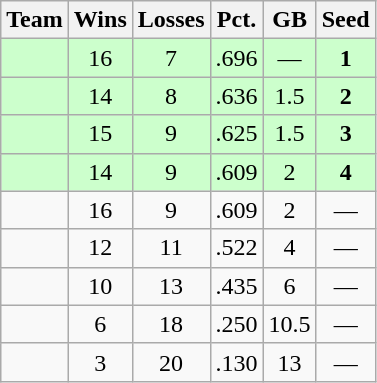<table class=wikitable>
<tr>
<th>Team</th>
<th>Wins</th>
<th>Losses</th>
<th>Pct.</th>
<th>GB</th>
<th>Seed</th>
</tr>
<tr bgcolor=ccffcc align=center>
<td></td>
<td>16</td>
<td>7</td>
<td>.696</td>
<td>—</td>
<td><strong>1</strong></td>
</tr>
<tr bgcolor=ccffcc align=center>
<td></td>
<td>14</td>
<td>8</td>
<td>.636</td>
<td>1.5</td>
<td><strong>2</strong></td>
</tr>
<tr bgcolor=ccffcc align=center>
<td></td>
<td>15</td>
<td>9</td>
<td>.625</td>
<td>1.5</td>
<td><strong>3</strong></td>
</tr>
<tr bgcolor=ccffcc align=center>
<td></td>
<td>14</td>
<td>9</td>
<td>.609</td>
<td>2</td>
<td><strong>4</strong></td>
</tr>
<tr align=center>
<td></td>
<td>16</td>
<td>9</td>
<td>.609</td>
<td>2</td>
<td>—</td>
</tr>
<tr align=center>
<td></td>
<td>12</td>
<td>11</td>
<td>.522</td>
<td>4</td>
<td>—</td>
</tr>
<tr align=center>
<td></td>
<td>10</td>
<td>13</td>
<td>.435</td>
<td>6</td>
<td>—</td>
</tr>
<tr align=center>
<td></td>
<td>6</td>
<td>18</td>
<td>.250</td>
<td>10.5</td>
<td>—</td>
</tr>
<tr align=center>
<td></td>
<td>3</td>
<td>20</td>
<td>.130</td>
<td>13</td>
<td>—</td>
</tr>
</table>
